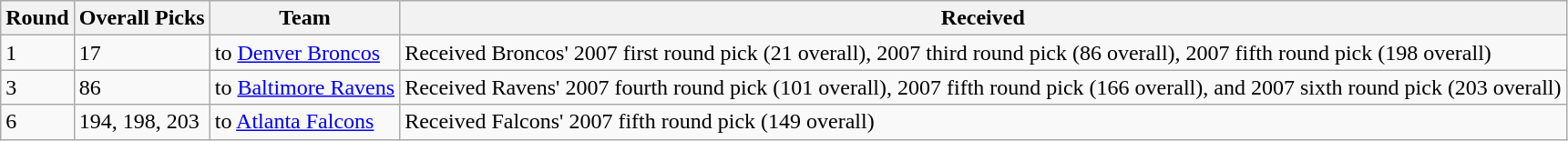<table class="wikitable" align="center">
<tr>
<th>Round</th>
<th>Overall Picks</th>
<th>Team</th>
<th>Received</th>
</tr>
<tr>
<td>1</td>
<td>17</td>
<td>to <a href='#'>Denver Broncos</a></td>
<td>Received Broncos' 2007 first round pick (21 overall), 2007 third round pick (86 overall), 2007 fifth round pick (198 overall)</td>
</tr>
<tr>
<td>3</td>
<td>86</td>
<td>to <a href='#'>Baltimore Ravens</a></td>
<td>Received Ravens' 2007 fourth round pick (101 overall), 2007 fifth round pick (166 overall), and 2007 sixth round pick (203 overall)</td>
</tr>
<tr>
<td>6</td>
<td>194, 198, 203</td>
<td>to <a href='#'>Atlanta Falcons</a></td>
<td>Received Falcons' 2007 fifth round pick (149 overall)</td>
</tr>
</table>
